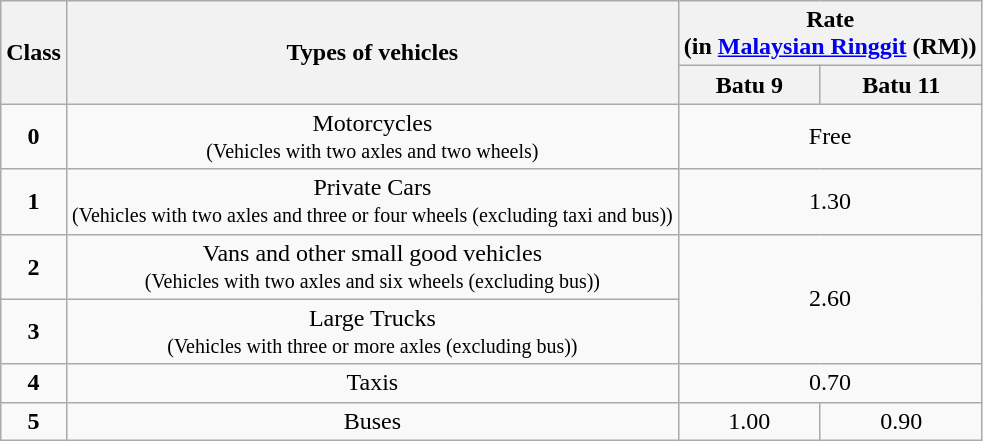<table class=wikitable style=text-align:center>
<tr>
<th rowspan=2>Class</th>
<th rowspan=2>Types of vehicles</th>
<th colspan=3>Rate<br>(in <a href='#'>Malaysian Ringgit</a> (RM))</th>
</tr>
<tr>
<th>Batu 9</th>
<th>Batu 11</th>
</tr>
<tr>
<td><strong>0</strong></td>
<td>Motorcycles<br><small>(Vehicles with two axles and two wheels)</small></td>
<td colspan=2>Free</td>
</tr>
<tr>
<td><strong>1</strong></td>
<td>Private Cars<br><small>(Vehicles with two axles and three or four wheels (excluding taxi and bus))</small></td>
<td colspan=2>1.30</td>
</tr>
<tr>
<td><strong>2</strong></td>
<td>Vans and other small good vehicles<br><small>(Vehicles with two axles and six wheels (excluding bus))</small></td>
<td colspan=2 rowspan=2>2.60</td>
</tr>
<tr>
<td><strong>3</strong></td>
<td>Large Trucks<br><small>(Vehicles with three or more axles (excluding bus))</small></td>
</tr>
<tr>
<td><strong>4</strong></td>
<td>Taxis</td>
<td colspan=2>0.70</td>
</tr>
<tr>
<td><strong>5</strong></td>
<td>Buses</td>
<td>1.00</td>
<td>0.90</td>
</tr>
</table>
